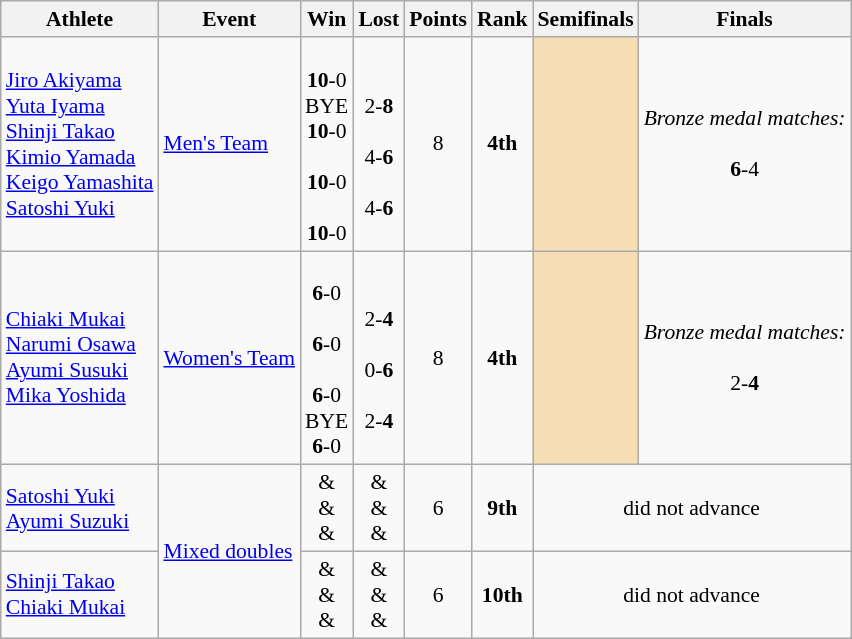<table class=wikitable style="font-size:90%">
<tr>
<th>Athlete</th>
<th>Event</th>
<th>Win</th>
<th>Lost</th>
<th>Points</th>
<th>Rank</th>
<th>Semifinals</th>
<th>Finals</th>
</tr>
<tr>
<td><a href='#'>Jiro Akiyama</a><br><a href='#'>Yuta Iyama</a><br><a href='#'>Shinji Takao</a><br><a href='#'>Kimio Yamada</a><br><a href='#'>Keigo Yamashita</a><br><a href='#'>Satoshi Yuki</a></td>
<td><a href='#'>Men's Team</a></td>
<td align=center><br><strong>10</strong>-0<br>BYE<br><strong>10</strong>-0<br><br><strong>10</strong>-0<br><br><strong>10</strong>-0</td>
<td align=center><br>2-<strong>8</strong><br><br>4-<strong>6</strong><br><br>4-<strong>6</strong></td>
<td align=center>8</td>
<td align=center><strong>4th</strong></td>
<td style="text-align:center; background:wheat;"></td>
<td align=center><em>Bronze medal matches:</em><br><br><strong>6</strong>-4<br></td>
</tr>
<tr>
<td><a href='#'>Chiaki Mukai</a><br><a href='#'>Narumi Osawa</a><br><a href='#'>Ayumi Susuki</a><br><a href='#'>Mika Yoshida</a></td>
<td><a href='#'>Women's Team</a></td>
<td align=center><br><strong>6</strong>-0<br><br><strong>6</strong>-0<br><br><strong>6</strong>-0<br>BYE<br><strong>6</strong>-0<br></td>
<td align=center><br>2-<strong>4</strong><br><br>0-<strong>6</strong><br><br>2-<strong>4</strong></td>
<td align=center>8</td>
<td align=center><strong>4th</strong></td>
<td style="text-align:center; background:wheat;"></td>
<td align=center><em>Bronze medal matches:</em><br><br>2-<strong>4</strong></td>
</tr>
<tr>
<td><a href='#'>Satoshi Yuki</a><br><a href='#'>Ayumi Suzuki</a></td>
<td rowspan=2><a href='#'>Mixed doubles</a></td>
<td align=center>&<br>&<br>&</td>
<td align=center>&<br>&<br>&</td>
<td align=center>6</td>
<td align=center><strong>9th</strong></td>
<td align=center colspan="7">did not advance</td>
</tr>
<tr>
<td><a href='#'>Shinji Takao</a><br><a href='#'>Chiaki Mukai</a></td>
<td align=center>&<br>&<br>&</td>
<td align=center>&<br>&<br>&</td>
<td align=center>6</td>
<td align=center><strong>10th</strong></td>
<td align=center colspan="7">did not advance</td>
</tr>
</table>
